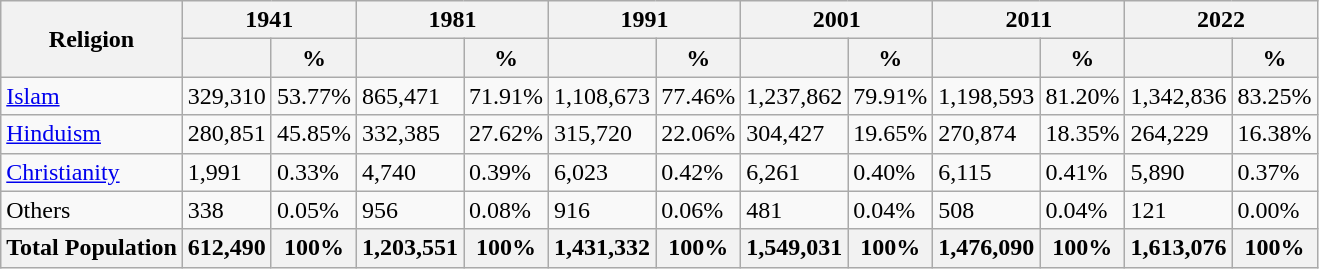<table class="wikitable sortable">
<tr>
<th rowspan="2">Religion</th>
<th colspan="2">1941</th>
<th colspan="2">1981</th>
<th colspan="2">1991</th>
<th colspan="2">2001</th>
<th colspan="2">2011</th>
<th colspan="2">2022</th>
</tr>
<tr>
<th></th>
<th>%</th>
<th></th>
<th>%</th>
<th></th>
<th>%</th>
<th></th>
<th>%</th>
<th></th>
<th>%</th>
<th></th>
<th>%</th>
</tr>
<tr>
<td><a href='#'>Islam</a> </td>
<td>329,310</td>
<td>53.77%</td>
<td>865,471</td>
<td>71.91%</td>
<td>1,108,673</td>
<td>77.46%</td>
<td>1,237,862</td>
<td>79.91%</td>
<td>1,198,593</td>
<td>81.20%</td>
<td>1,342,836</td>
<td>83.25%</td>
</tr>
<tr>
<td><a href='#'>Hinduism</a> </td>
<td>280,851</td>
<td>45.85%</td>
<td>332,385</td>
<td>27.62%</td>
<td>315,720</td>
<td>22.06%</td>
<td>304,427</td>
<td>19.65%</td>
<td>270,874</td>
<td>18.35%</td>
<td>264,229</td>
<td>16.38%</td>
</tr>
<tr>
<td><a href='#'>Christianity</a> </td>
<td>1,991</td>
<td>0.33%</td>
<td>4,740</td>
<td>0.39%</td>
<td>6,023</td>
<td>0.42%</td>
<td>6,261</td>
<td>0.40%</td>
<td>6,115</td>
<td>0.41%</td>
<td>5,890</td>
<td>0.37%</td>
</tr>
<tr>
<td>Others </td>
<td>338</td>
<td>0.05%</td>
<td>956</td>
<td>0.08%</td>
<td>916</td>
<td>0.06%</td>
<td>481</td>
<td>0.04%</td>
<td>508</td>
<td>0.04%</td>
<td>121</td>
<td>0.00%</td>
</tr>
<tr>
<th>Total Population</th>
<th>612,490</th>
<th>100%</th>
<th>1,203,551</th>
<th>100%</th>
<th>1,431,332</th>
<th>100%</th>
<th>1,549,031</th>
<th>100%</th>
<th>1,476,090</th>
<th>100%</th>
<th>1,613,076</th>
<th>100%</th>
</tr>
</table>
